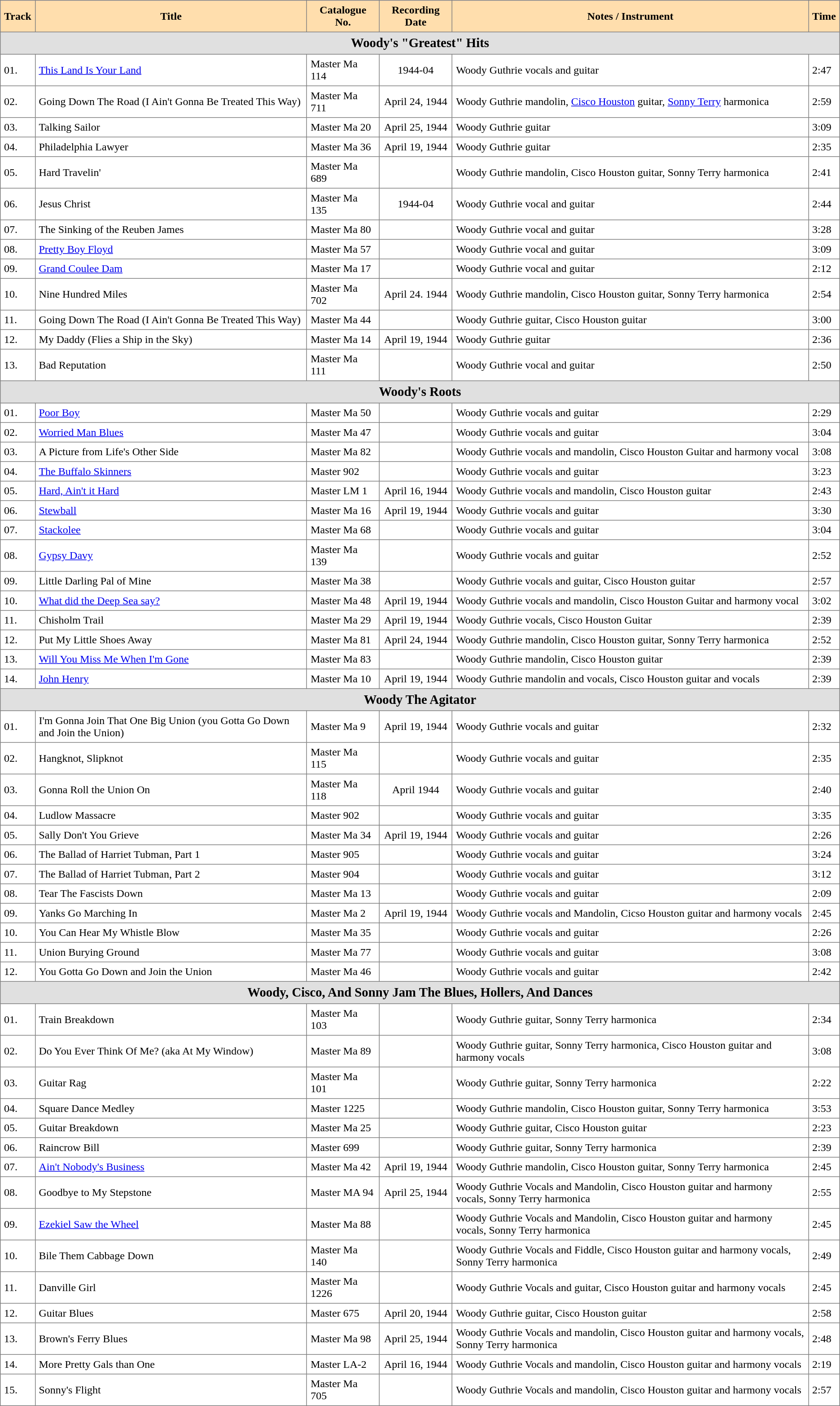<table border="2" cellspacing="0" cellpadding="5" rules="all" class="hintergrundfarbe1 rahmenfarbe1" style="margin:1em 1em 1em 0; border-style:solid; border-width:1px; border-collapse:collapse; empty-cells:show;  ">
<tr style="background:#ffdead;">
<th>Track</th>
<th>Title</th>
<th>Catalogue No.</th>
<th>Recording Date</th>
<th>Notes / Instrument</th>
<th>Time</th>
</tr>
<tr>
<td colspan="6" style="background:#e0e0e0; text-align:center;"><big><strong>Woody's "Greatest" Hits</strong></big></td>
</tr>
<tr>
<td>01.</td>
<td><a href='#'>This Land Is Your Land</a></td>
<td>Master Ma 114</td>
<td style="text-align:center;">1944-04</td>
<td>Woody Guthrie vocals and guitar</td>
<td>2:47</td>
</tr>
<tr>
<td>02.</td>
<td>Going Down The Road (I Ain't Gonna Be Treated This Way)</td>
<td>Master Ma 711</td>
<td style="text-align:center;">April 24, 1944</td>
<td>Woody Guthrie mandolin, <a href='#'>Cisco Houston</a> guitar, <a href='#'>Sonny Terry</a> harmonica</td>
<td>2:59</td>
</tr>
<tr>
<td>03.</td>
<td>Talking Sailor</td>
<td>Master Ma 20</td>
<td style="text-align:center;">April 25, 1944</td>
<td>Woody Guthrie guitar</td>
<td>3:09</td>
</tr>
<tr>
<td>04.</td>
<td>Philadelphia Lawyer</td>
<td>Master Ma 36</td>
<td style="text-align:center;">April 19, 1944</td>
<td>Woody Guthrie guitar</td>
<td>2:35</td>
</tr>
<tr>
<td>05.</td>
<td>Hard Travelin'</td>
<td>Master Ma 689</td>
<td style="text-align:center;"></td>
<td>Woody Guthrie mandolin, Cisco Houston guitar, Sonny Terry harmonica</td>
<td>2:41</td>
</tr>
<tr>
<td>06.</td>
<td>Jesus Christ</td>
<td>Master Ma 135</td>
<td style="text-align:center;">1944-04</td>
<td>Woody Guthrie vocal and guitar</td>
<td>2:44</td>
</tr>
<tr>
<td>07.</td>
<td>The Sinking of the Reuben James</td>
<td>Master Ma 80</td>
<td style="text-align:center;"></td>
<td>Woody Guthrie vocal and guitar</td>
<td>3:28</td>
</tr>
<tr>
<td>08.</td>
<td><a href='#'>Pretty Boy Floyd</a></td>
<td>Master Ma 57</td>
<td style="text-align:center;"></td>
<td>Woody Guthrie vocal and guitar</td>
<td>3:09</td>
</tr>
<tr>
<td>09.</td>
<td><a href='#'>Grand Coulee Dam</a></td>
<td>Master Ma 17</td>
<td style="text-align:center;"></td>
<td>Woody Guthrie vocal and guitar</td>
<td>2:12</td>
</tr>
<tr>
<td>10.</td>
<td>Nine Hundred Miles</td>
<td>Master Ma 702</td>
<td style="text-align:center;">April 24. 1944</td>
<td>Woody Guthrie mandolin, Cisco Houston guitar, Sonny Terry harmonica</td>
<td>2:54</td>
</tr>
<tr>
<td>11.</td>
<td>Going Down The Road (I Ain't Gonna Be Treated This Way)</td>
<td>Master Ma 44</td>
<td style="text-align:center;"></td>
<td>Woody Guthrie guitar, Cisco Houston guitar</td>
<td>3:00</td>
</tr>
<tr>
<td>12.</td>
<td>My Daddy (Flies a Ship in the Sky)</td>
<td>Master Ma 14</td>
<td style="text-align:center;">April 19, 1944</td>
<td>Woody Guthrie guitar</td>
<td>2:36</td>
</tr>
<tr>
<td>13.</td>
<td>Bad Reputation</td>
<td>Master Ma 111</td>
<td style="text-align:center;"></td>
<td>Woody Guthrie vocal and guitar</td>
<td>2:50</td>
</tr>
<tr>
<td colspan="6" style="background:#e0e0e0; text-align:center;"><big><strong>Woody's Roots</strong></big></td>
</tr>
<tr>
<td>01.</td>
<td><a href='#'>Poor Boy</a></td>
<td>Master Ma 50</td>
<td style="text-align:center;"></td>
<td>Woody Guthrie vocals and guitar</td>
<td>2:29</td>
</tr>
<tr>
<td>02.</td>
<td><a href='#'>Worried Man Blues</a></td>
<td>Master Ma 47</td>
<td style="text-align:center;"></td>
<td>Woody Guthrie vocals and guitar</td>
<td>3:04</td>
</tr>
<tr>
<td>03.</td>
<td>A Picture from Life's Other Side</td>
<td>Master Ma 82</td>
<td style="text-align:center;"></td>
<td>Woody Guthrie vocals and mandolin, Cisco Houston Guitar and harmony vocal</td>
<td>3:08</td>
</tr>
<tr>
<td>04.</td>
<td><a href='#'>The Buffalo Skinners</a></td>
<td>Master 902</td>
<td style="text-align:center;"></td>
<td>Woody Guthrie vocals and guitar</td>
<td>3:23</td>
</tr>
<tr>
<td>05.</td>
<td><a href='#'>Hard, Ain't it Hard</a></td>
<td>Master LM 1</td>
<td style="text-align:center;">April 16, 1944</td>
<td>Woody Guthrie vocals and mandolin, Cisco Houston guitar</td>
<td>2:43</td>
</tr>
<tr>
<td>06.</td>
<td><a href='#'>Stewball</a></td>
<td>Master Ma 16</td>
<td style="text-align:center;">April 19, 1944</td>
<td>Woody Guthrie vocals and guitar</td>
<td>3:30</td>
</tr>
<tr>
<td>07.</td>
<td><a href='#'>Stackolee</a></td>
<td>Master Ma 68</td>
<td style="text-align:center;"></td>
<td>Woody Guthrie vocals and guitar</td>
<td>3:04</td>
</tr>
<tr>
<td>08.</td>
<td><a href='#'>Gypsy Davy</a></td>
<td>Master Ma 139</td>
<td style="text-align:center;"></td>
<td>Woody Guthrie vocals and guitar</td>
<td>2:52</td>
</tr>
<tr>
<td>09.</td>
<td>Little Darling Pal of Mine</td>
<td>Master Ma 38</td>
<td style="text-align:center;"></td>
<td>Woody Guthrie vocals and guitar, Cisco Houston guitar</td>
<td>2:57</td>
</tr>
<tr>
<td>10.</td>
<td><a href='#'>What did the Deep Sea say?</a></td>
<td>Master Ma 48</td>
<td style="text-align:center;">April 19, 1944</td>
<td>Woody Guthrie vocals and mandolin, Cisco Houston Guitar and harmony vocal</td>
<td>3:02</td>
</tr>
<tr>
<td>11.</td>
<td>Chisholm Trail</td>
<td>Master Ma 29</td>
<td style="text-align:center;">April 19, 1944</td>
<td>Woody Guthrie vocals, Cisco Houston Guitar</td>
<td>2:39</td>
</tr>
<tr>
<td>12.</td>
<td>Put My Little Shoes Away</td>
<td>Master Ma 81</td>
<td style="text-align:center;">April 24, 1944</td>
<td>Woody Guthrie mandolin, Cisco Houston guitar, Sonny Terry harmonica</td>
<td>2:52</td>
</tr>
<tr>
<td>13.</td>
<td><a href='#'>Will You Miss Me When I'm Gone</a></td>
<td>Master Ma 83</td>
<td style="text-align:center;"></td>
<td>Woody Guthrie mandolin, Cisco Houston guitar</td>
<td>2:39</td>
</tr>
<tr>
<td>14.</td>
<td><a href='#'>John Henry</a></td>
<td>Master Ma 10</td>
<td style="text-align:center;">April 19, 1944</td>
<td>Woody Guthrie mandolin and vocals, Cisco Houston guitar and vocals</td>
<td>2:39</td>
</tr>
<tr>
<td colspan="6" style="background:#e0e0e0; text-align:center;"><big><strong>Woody The Agitator</strong></big></td>
</tr>
<tr>
<td>01.</td>
<td>I'm Gonna Join That One Big Union (you Gotta Go Down and Join the Union)</td>
<td>Master Ma 9</td>
<td style="text-align:center;">April 19, 1944</td>
<td>Woody Guthrie vocals and guitar</td>
<td>2:32</td>
</tr>
<tr>
<td>02.</td>
<td>Hangknot, Slipknot</td>
<td>Master Ma 115</td>
<td style="text-align:center;"></td>
<td>Woody Guthrie vocals and guitar</td>
<td>2:35</td>
</tr>
<tr>
<td>03.</td>
<td>Gonna Roll the Union On</td>
<td>Master Ma 118</td>
<td style="text-align:center;">April 1944</td>
<td>Woody Guthrie vocals and guitar</td>
<td>2:40</td>
</tr>
<tr>
<td>04.</td>
<td>Ludlow Massacre</td>
<td>Master 902</td>
<td style="text-align:center;"></td>
<td>Woody Guthrie vocals and guitar</td>
<td>3:35</td>
</tr>
<tr>
<td>05.</td>
<td>Sally Don't You Grieve</td>
<td>Master Ma 34</td>
<td style="text-align:center;">April 19, 1944</td>
<td>Woody Guthrie vocals and guitar</td>
<td>2:26</td>
</tr>
<tr>
<td>06.</td>
<td>The Ballad of Harriet Tubman, Part 1</td>
<td>Master 905</td>
<td style="text-align:center;"></td>
<td>Woody Guthrie vocals and guitar</td>
<td>3:24</td>
</tr>
<tr>
<td>07.</td>
<td>The Ballad of Harriet Tubman, Part 2</td>
<td>Master 904</td>
<td style="text-align:center;"></td>
<td>Woody Guthrie vocals and guitar</td>
<td>3:12</td>
</tr>
<tr>
<td>08.</td>
<td>Tear The Fascists Down</td>
<td>Master Ma 13</td>
<td style="text-align:center;"></td>
<td>Woody Guthrie vocals and guitar</td>
<td>2:09</td>
</tr>
<tr>
<td>09.</td>
<td>Yanks Go Marching In</td>
<td>Master Ma 2</td>
<td style="text-align:center;">April 19, 1944</td>
<td>Woody Guthrie vocals and Mandolin, Cicso Houston guitar and harmony vocals</td>
<td>2:45</td>
</tr>
<tr>
<td>10.</td>
<td>You Can Hear My Whistle Blow</td>
<td>Master Ma 35</td>
<td style="text-align:center;"></td>
<td>Woody Guthrie vocals and guitar</td>
<td>2:26</td>
</tr>
<tr>
<td>11.</td>
<td>Union Burying Ground</td>
<td>Master Ma 77</td>
<td style="text-align:center;"></td>
<td>Woody Guthrie vocals and guitar</td>
<td>3:08</td>
</tr>
<tr>
<td>12.</td>
<td>You Gotta Go Down and Join the Union</td>
<td>Master Ma 46</td>
<td style="text-align:center;"></td>
<td>Woody Guthrie vocals and guitar</td>
<td>2:42</td>
</tr>
<tr>
<td colspan="6" style="background:#e0e0e0; text-align:center;"><big><strong>Woody, Cisco, And Sonny Jam The Blues, Hollers, And Dances</strong></big></td>
</tr>
<tr>
<td>01.</td>
<td>Train Breakdown</td>
<td>Master Ma 103</td>
<td style="text-align:center;"></td>
<td>Woody Guthrie guitar, Sonny Terry harmonica</td>
<td>2:34</td>
</tr>
<tr>
<td>02.</td>
<td>Do You Ever Think Of Me? (aka At My Window)</td>
<td>Master Ma 89</td>
<td style="text-align:center;"></td>
<td>Woody Guthrie guitar, Sonny Terry harmonica, Cisco Houston guitar and harmony vocals</td>
<td>3:08</td>
</tr>
<tr>
<td>03.</td>
<td>Guitar Rag</td>
<td>Master Ma 101</td>
<td style="text-align:center;"></td>
<td>Woody Guthrie guitar, Sonny Terry harmonica</td>
<td>2:22</td>
</tr>
<tr>
<td>04.</td>
<td>Square Dance Medley</td>
<td>Master 1225</td>
<td style="text-align:center;"></td>
<td>Woody Guthrie mandolin, Cisco Houston guitar, Sonny Terry harmonica</td>
<td>3:53</td>
</tr>
<tr>
<td>05.</td>
<td>Guitar Breakdown</td>
<td>Master Ma 25</td>
<td style="text-align:center;"></td>
<td>Woody Guthrie guitar, Cisco Houston guitar</td>
<td>2:23</td>
</tr>
<tr>
<td>06.</td>
<td>Raincrow Bill</td>
<td>Master 699</td>
<td style="text-align:center;"></td>
<td>Woody Guthrie guitar, Sonny Terry harmonica</td>
<td>2:39</td>
</tr>
<tr>
<td>07.</td>
<td><a href='#'>Ain't Nobody's Business</a></td>
<td>Master Ma 42</td>
<td style="text-align:center;">April 19, 1944</td>
<td>Woody Guthrie mandolin, Cisco Houston guitar, Sonny Terry harmonica</td>
<td>2:45</td>
</tr>
<tr>
<td>08.</td>
<td>Goodbye to My Stepstone</td>
<td>Master MA 94</td>
<td style="text-align:center;">April 25, 1944</td>
<td>Woody Guthrie Vocals and Mandolin, Cisco Houston guitar and harmony vocals, Sonny Terry harmonica</td>
<td>2:55</td>
</tr>
<tr>
<td>09.</td>
<td><a href='#'>Ezekiel Saw the Wheel</a></td>
<td>Master Ma 88</td>
<td style="text-align:center;"></td>
<td>Woody Guthrie Vocals and Mandolin, Cisco Houston guitar and harmony vocals, Sonny Terry harmonica</td>
<td>2:45</td>
</tr>
<tr>
<td>10.</td>
<td>Bile Them Cabbage Down</td>
<td>Master Ma 140</td>
<td style="text-align:center;"></td>
<td>Woody Guthrie Vocals and Fiddle, Cisco Houston guitar and harmony vocals, Sonny Terry harmonica</td>
<td>2:49</td>
</tr>
<tr>
<td>11.</td>
<td>Danville Girl</td>
<td>Master Ma 1226</td>
<td style="text-align:center;"></td>
<td>Woody Guthrie Vocals and guitar, Cisco Houston guitar and harmony vocals</td>
<td>2:45</td>
</tr>
<tr>
<td>12.</td>
<td>Guitar Blues</td>
<td>Master 675</td>
<td style="text-align:center;">April 20, 1944</td>
<td>Woody Guthrie guitar, Cisco Houston guitar</td>
<td>2:58</td>
</tr>
<tr>
<td>13.</td>
<td>Brown's Ferry Blues</td>
<td>Master Ma 98</td>
<td style="text-align:center;">April 25, 1944</td>
<td>Woody Guthrie Vocals and mandolin, Cisco Houston guitar and harmony vocals, Sonny Terry harmonica</td>
<td>2:48</td>
</tr>
<tr>
<td>14.</td>
<td>More Pretty Gals than One</td>
<td>Master LA-2</td>
<td style="text-align:center;">April 16, 1944</td>
<td>Woody Guthrie Vocals and mandolin, Cisco Houston guitar and harmony vocals</td>
<td>2:19</td>
</tr>
<tr>
<td>15.</td>
<td>Sonny's Flight</td>
<td>Master Ma 705</td>
<td style="text-align:center;"></td>
<td>Woody Guthrie Vocals and mandolin, Cisco Houston guitar and harmony vocals</td>
<td>2:57</td>
</tr>
</table>
